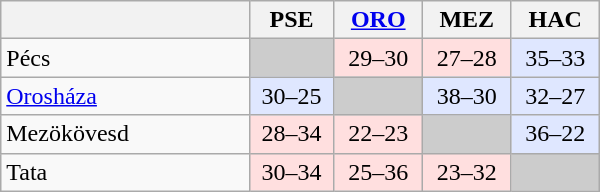<table class="wikitable" style="text-align: center;" width="400">
<tr>
<th width=200></th>
<th width=60>PSE</th>
<th width=60><a href='#'>ORO</a></th>
<th width=60>MEZ</th>
<th width=60>HAC</th>
</tr>
<tr>
<td style="text-align: left;">Pécs</td>
<td bgcolor=#CCCCCC> </td>
<td bgcolor=#FFDFDF>29–30</td>
<td bgcolor=#FFDFDF>27–28</td>
<td bgcolor=#DFE7FF>35–33</td>
</tr>
<tr>
<td style="text-align: left;"><a href='#'>Orosháza</a></td>
<td bgcolor=#DFE7FF>30–25</td>
<td bgcolor=#CCCCCC> </td>
<td bgcolor=#DFE7FF>38–30</td>
<td bgcolor=#DFE7FF>32–27</td>
</tr>
<tr>
<td style="text-align: left;">Mezökövesd</td>
<td bgcolor=#FFDFDF>28–34</td>
<td bgcolor=#FFDFDF>22–23</td>
<td bgcolor=#CCCCCC> </td>
<td bgcolor=#DFE7FF>36–22</td>
</tr>
<tr>
<td style="text-align: left;">Tata</td>
<td bgcolor=#FFDFDF>30–34</td>
<td bgcolor=#FFDFDF>25–36</td>
<td bgcolor=#FFDFDF>23–32</td>
<td bgcolor=#CCCCCC> </td>
</tr>
</table>
